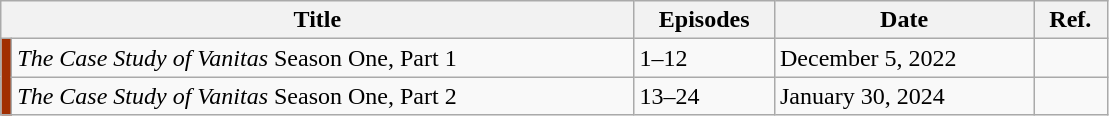<table class="wikitable">
<tr>
<th colspan="2">Title</th>
<th>Episodes</th>
<th>Date</th>
<th>Ref.</th>
</tr>
<tr>
<td rowspan="2" width="1%" style="background: #A12F02;"></td>
<td><em>The Case Study of Vanitas</em> Season One, Part 1</td>
<td>1–12</td>
<td>December 5, 2022</td>
<td></td>
</tr>
<tr>
<td><em>The Case Study of Vanitas</em> Season One, Part 2</td>
<td>13–24</td>
<td>January 30, 2024</td>
<td></td>
</tr>
</table>
